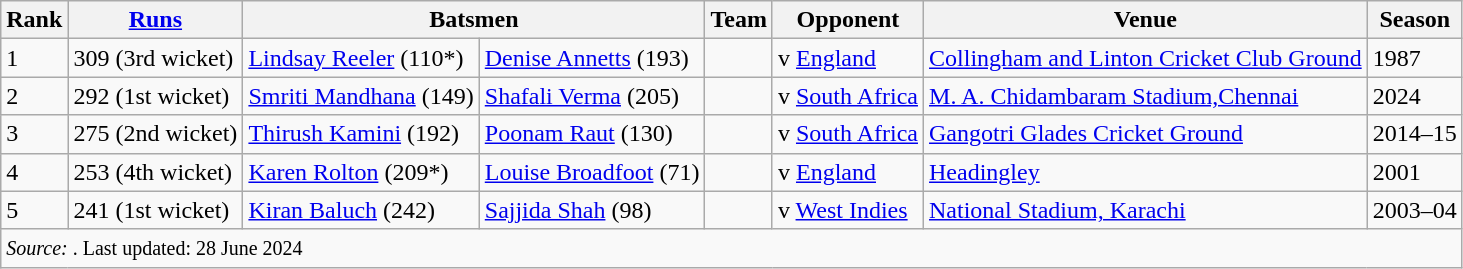<table class="wikitable">
<tr>
<th>Rank</th>
<th><a href='#'>Runs</a></th>
<th colspan=2>Batsmen</th>
<th>Team</th>
<th>Opponent</th>
<th>Venue</th>
<th>Season</th>
</tr>
<tr>
<td>1</td>
<td>309 (3rd wicket)</td>
<td><a href='#'>Lindsay Reeler</a> (110*)</td>
<td><a href='#'>Denise Annetts</a> (193)</td>
<td></td>
<td>v <a href='#'>England</a></td>
<td><a href='#'>Collingham and Linton Cricket Club Ground</a></td>
<td>1987</td>
</tr>
<tr>
<td>2</td>
<td>292 (1st wicket)</td>
<td><a href='#'>Smriti Mandhana</a> (149)</td>
<td><a href='#'>Shafali Verma</a> (205)</td>
<td></td>
<td>v <a href='#'>South Africa</a></td>
<td><a href='#'>M. A. Chidambaram Stadium,Chennai</a></td>
<td>2024</td>
</tr>
<tr>
<td>3</td>
<td>275 (2nd wicket)</td>
<td><a href='#'>Thirush Kamini</a> (192)</td>
<td><a href='#'>Poonam Raut</a> (130)</td>
<td></td>
<td>v <a href='#'>South Africa</a></td>
<td><a href='#'>Gangotri Glades Cricket Ground</a></td>
<td>2014–15</td>
</tr>
<tr>
<td>4</td>
<td>253 (4th wicket)</td>
<td><a href='#'>Karen Rolton</a> (209*)</td>
<td><a href='#'>Louise Broadfoot</a> (71)</td>
<td></td>
<td>v <a href='#'>England</a></td>
<td><a href='#'>Headingley</a></td>
<td>2001</td>
</tr>
<tr>
<td>5</td>
<td>241 (1st wicket)</td>
<td><a href='#'>Kiran Baluch</a> (242)</td>
<td><a href='#'>Sajjida Shah</a> (98)</td>
<td></td>
<td>v <a href='#'>West Indies</a></td>
<td><a href='#'>National Stadium, Karachi</a></td>
<td>2003–04</td>
</tr>
<tr>
<td colspan=8><small><em>Source: </em>. Last updated: 28 June 2024</small></td>
</tr>
</table>
